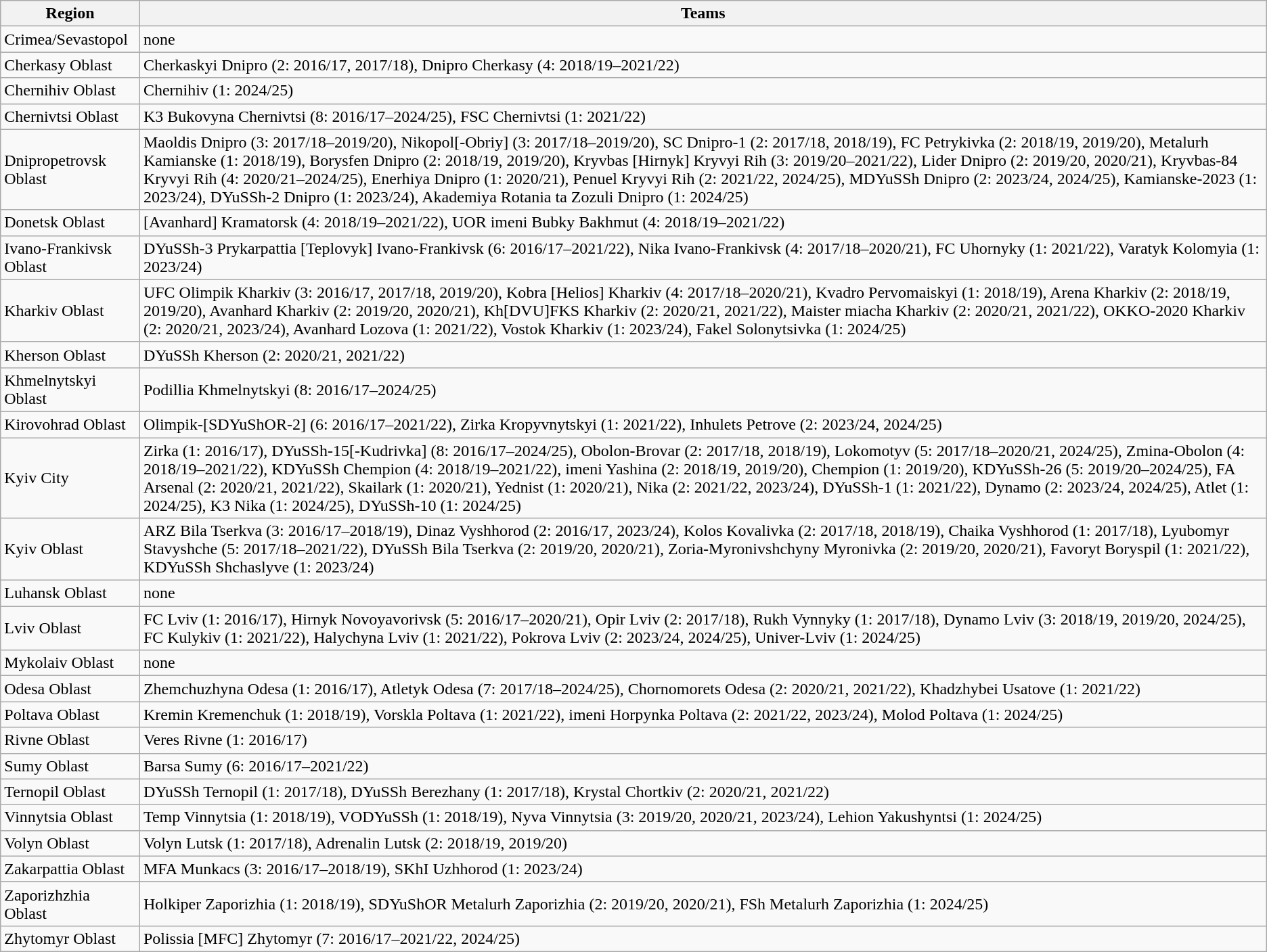<table class="wikitable mw-collapsible mw-collapsed">
<tr>
<th>Region</th>
<th>Teams</th>
</tr>
<tr>
<td>Crimea/Sevastopol</td>
<td>none</td>
</tr>
<tr>
<td>Cherkasy Oblast</td>
<td>Cherkaskyi Dnipro (2: 2016/17, 2017/18), Dnipro Cherkasy (4: 2018/19–2021/22)</td>
</tr>
<tr>
<td>Chernihiv Oblast</td>
<td>Chernihiv (1: 2024/25)</td>
</tr>
<tr>
<td>Chernivtsi Oblast</td>
<td>K3 Bukovyna Chernivtsi (8: 2016/17–2024/25), FSC Chernivtsi (1: 2021/22)</td>
</tr>
<tr>
<td>Dnipropetrovsk Oblast</td>
<td>Maoldis Dnipro (3: 2017/18–2019/20), Nikopol[-Obriy] (3: 2017/18–2019/20), SC Dnipro-1 (2: 2017/18, 2018/19), FC Petrykivka (2: 2018/19, 2019/20), Metalurh Kamianske (1: 2018/19), Borysfen Dnipro (2: 2018/19, 2019/20), Kryvbas [Hirnyk] Kryvyi Rih (3: 2019/20–2021/22), Lider Dnipro (2: 2019/20, 2020/21), Kryvbas-84 Kryvyi Rih (4: 2020/21–2024/25), Enerhiya Dnipro (1: 2020/21), Penuel Kryvyi Rih (2: 2021/22, 2024/25), MDYuSSh Dnipro (2: 2023/24, 2024/25), Kamianske-2023 (1: 2023/24), DYuSSh-2 Dnipro (1: 2023/24), Akademiya Rotania ta Zozuli Dnipro (1: 2024/25)</td>
</tr>
<tr>
<td>Donetsk Oblast</td>
<td>[Avanhard] Kramatorsk (4: 2018/19–2021/22), UOR imeni Bubky Bakhmut (4: 2018/19–2021/22)</td>
</tr>
<tr>
<td>Ivano-Frankivsk Oblast</td>
<td>DYuSSh-3 Prykarpattia [Teplovyk] Ivano-Frankivsk (6: 2016/17–2021/22), Nika Ivano-Frankivsk (4: 2017/18–2020/21), FC Uhornyky (1: 2021/22), Varatyk Kolomyia (1: 2023/24)</td>
</tr>
<tr>
<td>Kharkiv Oblast</td>
<td>UFC Olimpik Kharkiv (3: 2016/17, 2017/18, 2019/20), Kobra [Helios] Kharkiv (4: 2017/18–2020/21), Kvadro Pervomaiskyi (1: 2018/19), Arena Kharkiv (2: 2018/19, 2019/20), Avanhard Kharkiv (2: 2019/20, 2020/21), Kh[DVU]FKS Kharkiv (2: 2020/21, 2021/22), Maister miacha Kharkiv (2: 2020/21, 2021/22), OKKO-2020 Kharkiv (2: 2020/21, 2023/24), Avanhard Lozova (1: 2021/22), Vostok Kharkiv (1: 2023/24), Fakel Solonytsivka (1: 2024/25)</td>
</tr>
<tr>
<td>Kherson Oblast</td>
<td>DYuSSh Kherson (2: 2020/21, 2021/22)</td>
</tr>
<tr>
<td>Khmelnytskyi Oblast</td>
<td>Podillia Khmelnytskyi (8: 2016/17–2024/25)</td>
</tr>
<tr>
<td>Kirovohrad Oblast</td>
<td>Olimpik-[SDYuShOR-2] (6: 2016/17–2021/22), Zirka Kropyvnytskyi (1: 2021/22), Inhulets Petrove (2: 2023/24, 2024/25)</td>
</tr>
<tr>
<td>Kyiv City</td>
<td>Zirka (1: 2016/17), DYuSSh-15[-Kudrivka] (8: 2016/17–2024/25), Obolon-Brovar (2: 2017/18, 2018/19), Lokomotyv (5: 2017/18–2020/21, 2024/25), Zmina-Obolon (4: 2018/19–2021/22), KDYuSSh Chempion (4: 2018/19–2021/22), imeni Yashina (2: 2018/19, 2019/20), Chempion (1: 2019/20), KDYuSSh-26 (5: 2019/20–2024/25), FA Arsenal (2: 2020/21, 2021/22), Skailark (1: 2020/21), Yednist (1: 2020/21), Nika (2: 2021/22, 2023/24), DYuSSh-1 (1: 2021/22), Dynamo (2: 2023/24, 2024/25), Atlet (1: 2024/25), K3 Nika (1: 2024/25), DYuSSh-10 (1: 2024/25)</td>
</tr>
<tr>
<td>Kyiv Oblast</td>
<td>ARZ Bila Tserkva (3: 2016/17–2018/19), Dinaz Vyshhorod (2: 2016/17, 2023/24), Kolos Kovalivka (2: 2017/18, 2018/19), Chaika Vyshhorod (1: 2017/18), Lyubomyr Stavyshche (5: 2017/18–2021/22), DYuSSh Bila Tserkva (2: 2019/20, 2020/21), Zoria-Myronivshchyny Myronivka (2: 2019/20, 2020/21), Favoryt Boryspil (1: 2021/22), KDYuSSh Shchaslyve (1: 2023/24)</td>
</tr>
<tr>
<td>Luhansk Oblast</td>
<td>none</td>
</tr>
<tr>
<td>Lviv Oblast</td>
<td>FC Lviv (1: 2016/17), Hirnyk Novoyavorivsk (5: 2016/17–2020/21), Opir Lviv (2: 2017/18), Rukh Vynnyky (1: 2017/18), Dynamo Lviv (3: 2018/19, 2019/20, 2024/25), FC Kulykiv (1: 2021/22), Halychyna Lviv (1: 2021/22), Pokrova Lviv (2: 2023/24, 2024/25), Univer-Lviv (1: 2024/25)</td>
</tr>
<tr>
<td>Mykolaiv Oblast</td>
<td>none</td>
</tr>
<tr>
<td>Odesa Oblast</td>
<td>Zhemchuzhyna Odesa (1: 2016/17), Atletyk Odesa (7: 2017/18–2024/25), Chornomorets Odesa (2: 2020/21, 2021/22), Khadzhybei Usatove (1: 2021/22)</td>
</tr>
<tr>
<td>Poltava Oblast</td>
<td>Kremin Kremenchuk (1: 2018/19), Vorskla Poltava (1: 2021/22), imeni Horpynka Poltava (2: 2021/22, 2023/24), Molod Poltava (1: 2024/25)</td>
</tr>
<tr>
<td>Rivne Oblast</td>
<td>Veres Rivne (1: 2016/17)</td>
</tr>
<tr>
<td>Sumy Oblast</td>
<td>Barsa Sumy (6: 2016/17–2021/22)</td>
</tr>
<tr>
<td>Ternopil Oblast</td>
<td>DYuSSh Ternopil (1: 2017/18), DYuSSh Berezhany (1: 2017/18), Krystal Chortkiv (2: 2020/21, 2021/22)</td>
</tr>
<tr>
<td>Vinnytsia Oblast</td>
<td>Temp Vinnytsia (1: 2018/19), VODYuSSh (1: 2018/19), Nyva Vinnytsia (3: 2019/20, 2020/21, 2023/24), Lehion Yakushyntsi (1: 2024/25)</td>
</tr>
<tr>
<td>Volyn Oblast</td>
<td>Volyn Lutsk (1: 2017/18), Adrenalin Lutsk (2: 2018/19, 2019/20)</td>
</tr>
<tr>
<td>Zakarpattia Oblast</td>
<td>MFA Munkacs (3: 2016/17–2018/19), SKhI Uzhhorod (1: 2023/24)</td>
</tr>
<tr>
<td>Zaporizhzhia Oblast</td>
<td>Holkiper Zaporizhia (1: 2018/19), SDYuShOR Metalurh Zaporizhia (2: 2019/20, 2020/21), FSh Metalurh Zaporizhia (1: 2024/25)</td>
</tr>
<tr>
<td>Zhytomyr Oblast</td>
<td>Polissia [MFC] Zhytomyr (7: 2016/17–2021/22, 2024/25)</td>
</tr>
</table>
